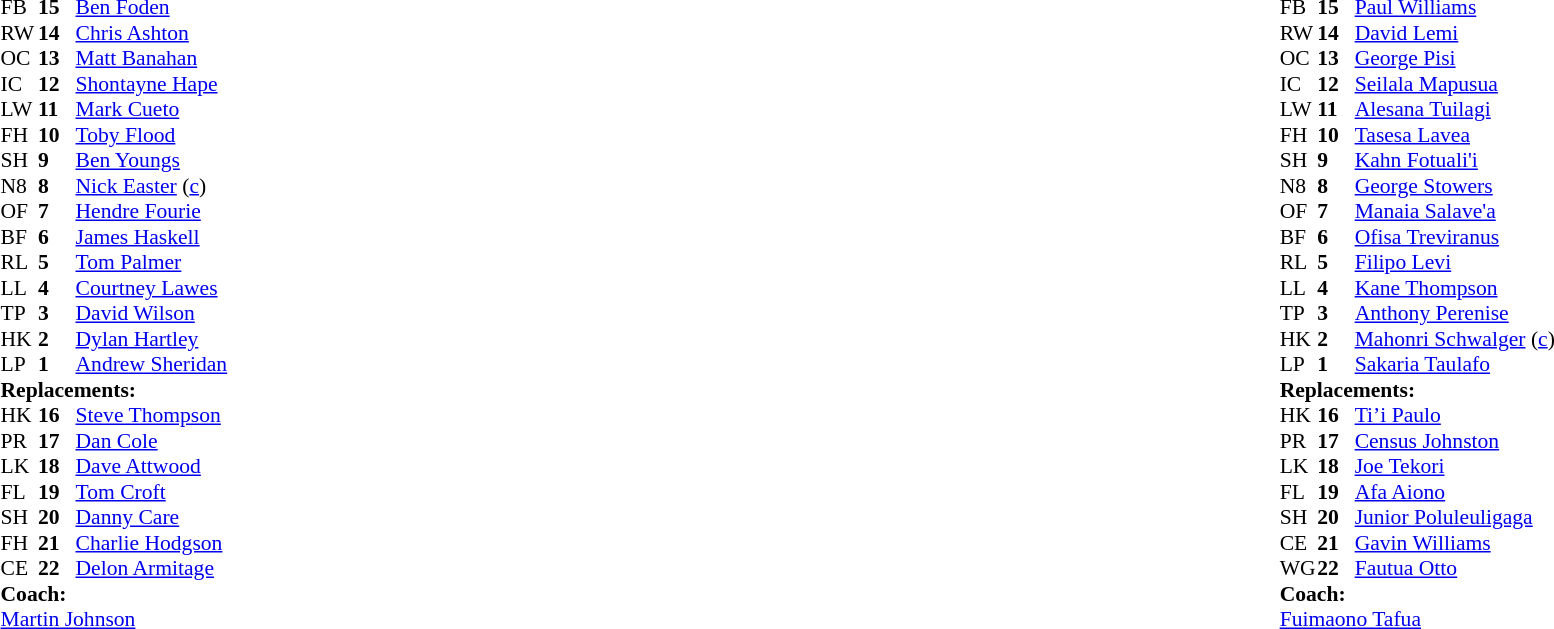<table width="100%">
<tr>
<td valign="top" width="50%"><br><table style="font-size: 90%" cellspacing="0" cellpadding="0">
<tr>
<th width="25"></th>
<th width="25"></th>
</tr>
<tr>
<td>FB</td>
<td><strong>15</strong></td>
<td><a href='#'>Ben Foden</a></td>
</tr>
<tr>
<td>RW</td>
<td><strong>14</strong></td>
<td><a href='#'>Chris Ashton</a></td>
<td></td>
</tr>
<tr>
<td>OC</td>
<td><strong>13</strong></td>
<td><a href='#'>Matt Banahan</a></td>
</tr>
<tr>
<td>IC</td>
<td><strong>12</strong></td>
<td><a href='#'>Shontayne Hape</a></td>
<td></td>
</tr>
<tr>
<td>LW</td>
<td><strong>11</strong></td>
<td><a href='#'>Mark Cueto</a></td>
</tr>
<tr>
<td>FH</td>
<td><strong>10</strong></td>
<td><a href='#'>Toby Flood</a></td>
</tr>
<tr>
<td>SH</td>
<td><strong>9</strong></td>
<td><a href='#'>Ben Youngs</a></td>
<td></td>
</tr>
<tr>
<td>N8</td>
<td><strong>8</strong></td>
<td><a href='#'>Nick Easter</a> (<a href='#'>c</a>)</td>
</tr>
<tr>
<td>OF</td>
<td><strong>7</strong></td>
<td><a href='#'>Hendre Fourie</a></td>
</tr>
<tr>
<td>BF</td>
<td><strong>6</strong></td>
<td><a href='#'>James Haskell</a></td>
<td></td>
</tr>
<tr>
<td>RL</td>
<td><strong>5</strong></td>
<td><a href='#'>Tom Palmer</a></td>
</tr>
<tr>
<td>LL</td>
<td><strong>4</strong></td>
<td><a href='#'>Courtney Lawes</a></td>
<td></td>
</tr>
<tr>
<td>TP</td>
<td><strong>3</strong></td>
<td><a href='#'>David Wilson</a></td>
<td></td>
</tr>
<tr>
<td>HK</td>
<td><strong>2</strong></td>
<td><a href='#'>Dylan Hartley</a></td>
<td></td>
</tr>
<tr>
<td>LP</td>
<td><strong>1</strong></td>
<td><a href='#'>Andrew Sheridan</a></td>
</tr>
<tr>
<td colspan="4"><strong>Replacements:</strong></td>
</tr>
<tr>
<td>HK</td>
<td><strong>16</strong></td>
<td><a href='#'>Steve Thompson</a></td>
<td></td>
</tr>
<tr>
<td>PR</td>
<td><strong>17</strong></td>
<td><a href='#'>Dan Cole</a></td>
<td></td>
</tr>
<tr>
<td>LK</td>
<td><strong>18</strong></td>
<td><a href='#'>Dave Attwood</a></td>
<td></td>
</tr>
<tr>
<td>FL</td>
<td><strong>19</strong></td>
<td><a href='#'>Tom Croft</a></td>
<td></td>
</tr>
<tr>
<td>SH</td>
<td><strong>20</strong></td>
<td><a href='#'>Danny Care</a></td>
<td></td>
</tr>
<tr>
<td>FH</td>
<td><strong>21</strong></td>
<td><a href='#'>Charlie Hodgson</a></td>
<td></td>
</tr>
<tr>
<td>CE</td>
<td><strong>22</strong></td>
<td><a href='#'>Delon Armitage</a></td>
<td></td>
</tr>
<tr>
<td colspan="4"><strong>Coach:</strong></td>
</tr>
<tr>
<td colspan="4"> <a href='#'>Martin Johnson</a></td>
</tr>
</table>
</td>
<td valign="top" width="50%"><br><table style="font-size: 90%" cellspacing="0" cellpadding="0" align="center">
<tr>
<th width="25"></th>
<th width="25"></th>
</tr>
<tr>
<td>FB</td>
<td><strong>15</strong></td>
<td><a href='#'>Paul Williams</a></td>
</tr>
<tr>
<td>RW</td>
<td><strong>14</strong></td>
<td><a href='#'>David Lemi</a></td>
<td></td>
<td></td>
</tr>
<tr>
<td>OC</td>
<td><strong>13</strong></td>
<td><a href='#'>George Pisi</a></td>
<td></td>
<td></td>
</tr>
<tr>
<td>IC</td>
<td><strong>12</strong></td>
<td><a href='#'>Seilala Mapusua</a></td>
</tr>
<tr>
<td>LW</td>
<td><strong>11</strong></td>
<td><a href='#'>Alesana Tuilagi</a></td>
</tr>
<tr>
<td>FH</td>
<td><strong>10</strong></td>
<td><a href='#'>Tasesa Lavea</a></td>
<td></td>
<td></td>
</tr>
<tr>
<td>SH</td>
<td><strong>9</strong></td>
<td><a href='#'>Kahn Fotuali'i</a></td>
</tr>
<tr>
<td>N8</td>
<td><strong>8</strong></td>
<td><a href='#'>George Stowers</a></td>
</tr>
<tr>
<td>OF</td>
<td><strong>7</strong></td>
<td><a href='#'>Manaia Salave'a</a></td>
</tr>
<tr>
<td>BF</td>
<td><strong>6</strong></td>
<td><a href='#'>Ofisa Treviranus</a></td>
<td></td>
<td></td>
</tr>
<tr>
<td>RL</td>
<td><strong>5</strong></td>
<td><a href='#'>Filipo Levi</a></td>
</tr>
<tr>
<td>LL</td>
<td><strong>4</strong></td>
<td><a href='#'>Kane Thompson</a></td>
<td></td>
<td></td>
</tr>
<tr>
<td>TP</td>
<td><strong>3</strong></td>
<td><a href='#'>Anthony Perenise</a></td>
<td></td>
<td></td>
</tr>
<tr>
<td>HK</td>
<td><strong>2</strong></td>
<td><a href='#'>Mahonri Schwalger</a> (<a href='#'>c</a>)</td>
<td></td>
<td></td>
</tr>
<tr>
<td>LP</td>
<td><strong>1</strong></td>
<td><a href='#'>Sakaria Taulafo</a></td>
<td></td>
</tr>
<tr>
<td colspan="4"><strong>Replacements:</strong></td>
</tr>
<tr>
<td>HK</td>
<td><strong>16</strong></td>
<td><a href='#'>Ti’i Paulo</a></td>
<td></td>
<td></td>
</tr>
<tr>
<td>PR</td>
<td><strong>17</strong></td>
<td><a href='#'>Census Johnston</a></td>
<td></td>
<td></td>
<td></td>
<td></td>
</tr>
<tr>
<td>LK</td>
<td><strong>18</strong></td>
<td><a href='#'>Joe Tekori</a></td>
<td></td>
<td></td>
</tr>
<tr>
<td>FL</td>
<td><strong>19</strong></td>
<td><a href='#'>Afa Aiono</a></td>
<td></td>
<td></td>
</tr>
<tr>
<td>SH</td>
<td><strong>20</strong></td>
<td><a href='#'>Junior Poluleuligaga</a></td>
<td></td>
<td></td>
</tr>
<tr>
<td>CE</td>
<td><strong>21</strong></td>
<td><a href='#'>Gavin Williams</a></td>
<td></td>
<td></td>
</tr>
<tr>
<td>WG</td>
<td><strong>22</strong></td>
<td><a href='#'>Fautua Otto</a></td>
<td></td>
<td></td>
</tr>
<tr>
<td colspan="4"><strong>Coach:</strong></td>
</tr>
<tr>
<td colspan="4"><a href='#'>Fuimaono Tafua</a></td>
</tr>
</table>
</td>
</tr>
</table>
